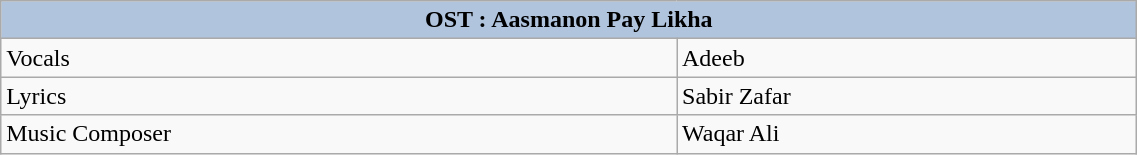<table class="wikitable" style="width:60%;">
<tr>
<th colspan="5" style="background: LightSteelBlue;">OST : Aasmanon Pay Likha</th>
</tr>
<tr>
<td>Vocals</td>
<td>Adeeb</td>
</tr>
<tr>
<td>Lyrics</td>
<td>Sabir Zafar</td>
</tr>
<tr>
<td>Music Composer</td>
<td>Waqar Ali</td>
</tr>
</table>
